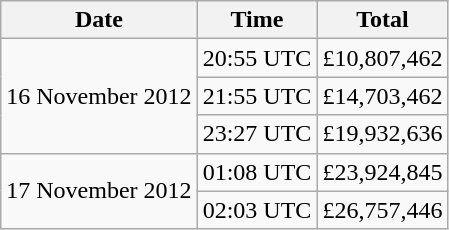<table class="wikitable">
<tr>
<th>Date</th>
<th>Time</th>
<th>Total</th>
</tr>
<tr>
<td rowspan="3">16 November 2012</td>
<td>20:55 UTC</td>
<td>£10,807,462</td>
</tr>
<tr>
<td>21:55 UTC</td>
<td>£14,703,462</td>
</tr>
<tr>
<td>23:27 UTC</td>
<td>£19,932,636</td>
</tr>
<tr>
<td rowspan="2">17 November 2012</td>
<td>01:08 UTC</td>
<td>£23,924,845</td>
</tr>
<tr>
<td>02:03 UTC</td>
<td>£26,757,446</td>
</tr>
</table>
